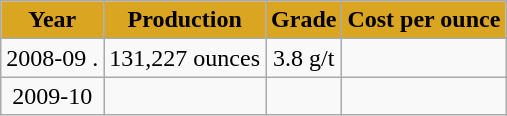<table class="wikitable">
<tr align="center" bgcolor="#DAA520">
<td><strong>Year</strong></td>
<td><strong>Production</strong></td>
<td><strong>Grade</strong></td>
<td><strong>Cost per ounce</strong></td>
</tr>
<tr align="center">
<td>2008-09 .</td>
<td>131,227 ounces</td>
<td>3.8 g/t</td>
<td></td>
</tr>
<tr align="center">
<td>2009-10</td>
<td></td>
<td></td>
<td></td>
</tr>
</table>
